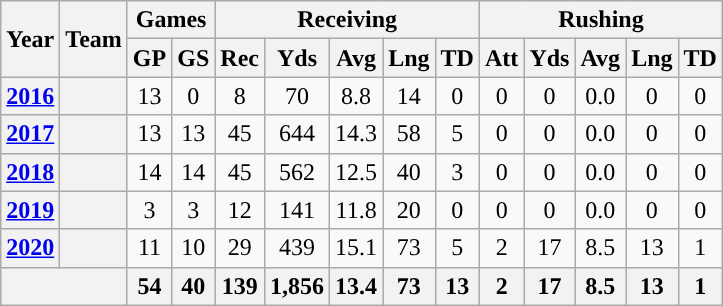<table class="wikitable" style="text-align:center;">
<tr>
<th rowspan="2">Year</th>
<th rowspan="2">Team</th>
<th colspan="2">Games</th>
<th colspan="5">Receiving</th>
<th colspan="5">Rushing</th>
</tr>
<tr>
<th>GP</th>
<th>GS</th>
<th>Rec</th>
<th>Yds</th>
<th>Avg</th>
<th>Lng</th>
<th>TD</th>
<th>Att</th>
<th>Yds</th>
<th>Avg</th>
<th>Lng</th>
<th>TD</th>
</tr>
<tr>
<th><a href='#'>2016</a></th>
<th><a href='#'></a></th>
<td>13</td>
<td>0</td>
<td>8</td>
<td>70</td>
<td>8.8</td>
<td>14</td>
<td>0</td>
<td>0</td>
<td>0</td>
<td>0.0</td>
<td>0</td>
<td>0</td>
</tr>
<tr>
<th><a href='#'>2017</a></th>
<th><a href='#'></a></th>
<td>13</td>
<td>13</td>
<td>45</td>
<td>644</td>
<td>14.3</td>
<td>58</td>
<td>5</td>
<td>0</td>
<td>0</td>
<td>0.0</td>
<td>0</td>
<td>0</td>
</tr>
<tr>
<th><a href='#'>2018</a></th>
<th><a href='#'></a></th>
<td>14</td>
<td>14</td>
<td>45</td>
<td>562</td>
<td>12.5</td>
<td>40</td>
<td>3</td>
<td>0</td>
<td>0</td>
<td>0.0</td>
<td>0</td>
<td>0</td>
</tr>
<tr>
<th><a href='#'>2019</a></th>
<th><a href='#'></a></th>
<td>3</td>
<td>3</td>
<td>12</td>
<td>141</td>
<td>11.8</td>
<td>20</td>
<td>0</td>
<td>0</td>
<td>0</td>
<td>0.0</td>
<td>0</td>
<td>0</td>
</tr>
<tr>
<th><a href='#'>2020</a></th>
<th><a href='#'></a></th>
<td>11</td>
<td>10</td>
<td>29</td>
<td>439</td>
<td>15.1</td>
<td>73</td>
<td>5</td>
<td>2</td>
<td>17</td>
<td>8.5</td>
<td>13</td>
<td>1</td>
</tr>
<tr>
<th align=center colspan="2"></th>
<th>54</th>
<th>40</th>
<th>139</th>
<th>1,856</th>
<th>13.4</th>
<th>73</th>
<th>13</th>
<th>2</th>
<th>17</th>
<th>8.5</th>
<th>13</th>
<th>1</th>
</tr>
</table>
